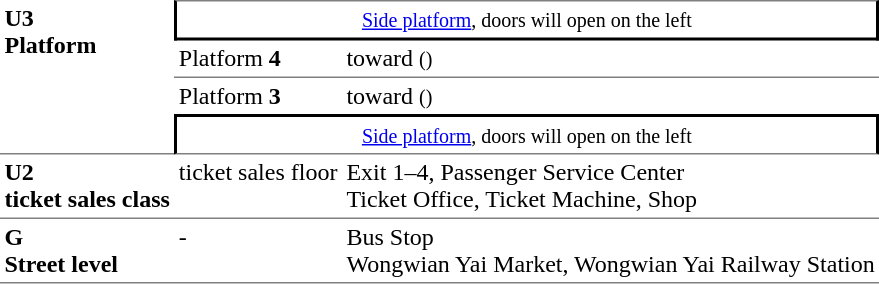<table table border=0 cellspacing=0 cellpadding=3>
<tr>
<td style = "border-bottom:solid 1px gray;" rowspan=4 valign=top><strong>U3<br>Platform<br></strong></td>
<td style = "border-top:solid 1px gray;border-right:solid 2px black;border-left:solid 2px black;border-bottom:solid 2px black;text-align:center;" colspan=2><small><a href='#'>Side platform</a>, doors will open on the left</small></td>
</tr>
<tr>
<td style = "border-bottom:solid 1px gray;">Platform <span><strong>4</strong></span></td>
<td style = "border-bottom:solid 1px gray;"> toward  <small>()</small></td>
</tr>
<tr>
<td>Platform <span><strong>3</strong></span></td>
<td> toward  <small>()</small></td>
</tr>
<tr>
<td style = "border-top:solid 2px black;border-right:solid 2px black;border-left:solid 2px black;border-bottom:solid 1px gray;text-align:center;" colspan=2><small><a href='#'>Side platform</a>, doors will open on the left</small></td>
</tr>
<tr>
<td style = "border-bottom:solid 1px gray;" rowspan=1 valign=top><strong>U2<br>ticket sales class<br></strong></td>
<td style = "border-bottom:solid 1px gray;" valign=top>ticket sales floor</td>
<td style = "border-bottom:solid 1px gray;" valign=top>Exit 1–4, Passenger Service Center<br>Ticket Office, Ticket Machine, Shop</td>
</tr>
<tr>
<td style = "border-bottom:solid 1px gray;" rowspan=1 valign=top><strong>G<br>Street level<br></strong></td>
<td style = "border-bottom:solid 1px gray;" valign=top>-</td>
<td style = "border-bottom:solid 1px gray;" valign=top>Bus Stop<br>Wongwian Yai Market, Wongwian Yai Railway Station</td>
</tr>
</table>
